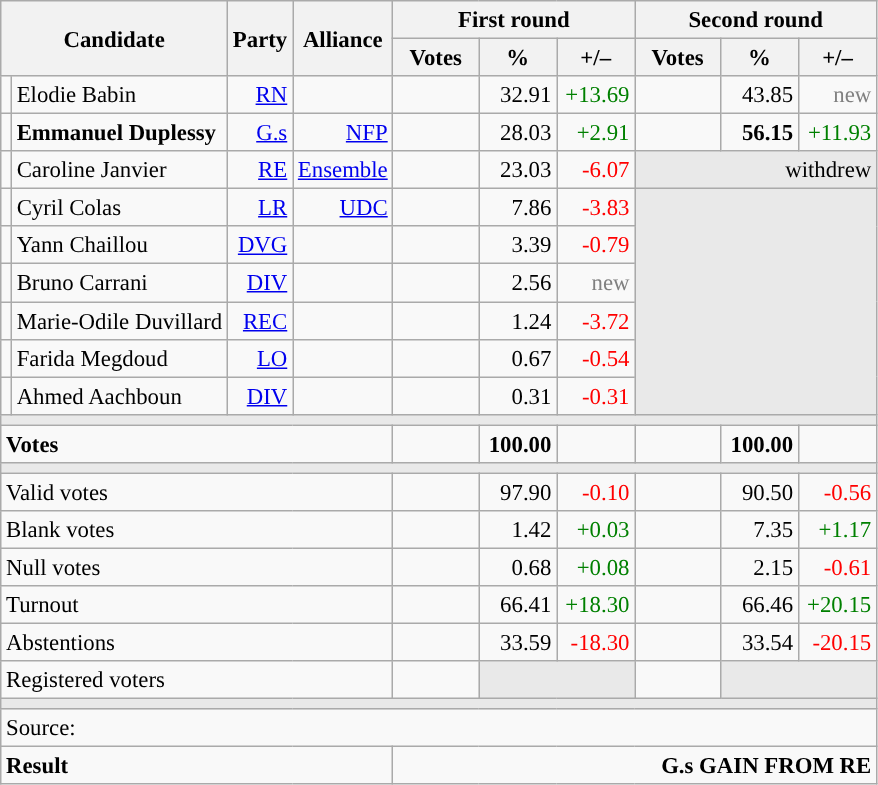<table class="wikitable" style="text-align:right;font-size:95%;">
<tr>
<th rowspan="2" colspan="2">Candidate</th>
<th colspan="1" rowspan="2">Party</th>
<th colspan="1" rowspan="2">Alliance</th>
<th colspan="3">First round</th>
<th colspan="3">Second round</th>
</tr>
<tr>
<th style="width:50px;">Votes</th>
<th style="width:45px;">%</th>
<th style="width:45px;">+/–</th>
<th style="width:50px;">Votes</th>
<th style="width:45px;">%</th>
<th style="width:45px;">+/–</th>
</tr>
<tr>
<td style="color:inherit;background:"></td>
<td style="text-align:left;">Elodie Babin</td>
<td><a href='#'>RN</a></td>
<td></td>
<td></td>
<td>32.91</td>
<td style="color:green;">+13.69</td>
<td></td>
<td>43.85</td>
<td style="color:grey;">new</td>
</tr>
<tr>
<td style="color:inherit;background:"></td>
<td style="text-align:left;"><strong>Emmanuel Duplessy</strong></td>
<td><a href='#'>G.s</a></td>
<td><a href='#'>NFP</a></td>
<td></td>
<td>28.03</td>
<td style="color:green;">+2.91</td>
<td><strong></strong></td>
<td><strong>56.15</strong></td>
<td style="color:green;">+11.93</td>
</tr>
<tr>
<td style="color:inherit;background:"></td>
<td style="text-align:left;">Caroline Janvier</td>
<td><a href='#'>RE</a></td>
<td><a href='#'>Ensemble</a></td>
<td></td>
<td>23.03</td>
<td style="color:red;">-6.07</td>
<td colspan="3" style="background:#E9E9E9;">withdrew</td>
</tr>
<tr>
<td style="color:inherit;background:"></td>
<td style="text-align:left;">Cyril Colas</td>
<td><a href='#'>LR</a></td>
<td><a href='#'>UDC</a></td>
<td></td>
<td>7.86</td>
<td style="color:red;">-3.83</td>
<td colspan="3" rowspan="6" style="background:#E9E9E9;"></td>
</tr>
<tr>
<td style="color:inherit;background:"></td>
<td style="text-align:left;">Yann Chaillou</td>
<td><a href='#'>DVG</a></td>
<td></td>
<td></td>
<td>3.39</td>
<td style="color:red;">-0.79</td>
</tr>
<tr>
<td style="color:inherit;background:"></td>
<td style="text-align:left;">Bruno Carrani</td>
<td><a href='#'>DIV</a></td>
<td></td>
<td></td>
<td>2.56</td>
<td style="color:grey;">new</td>
</tr>
<tr>
<td style="color:inherit;background:"></td>
<td style="text-align:left;">Marie-Odile Duvillard</td>
<td><a href='#'>REC</a></td>
<td></td>
<td></td>
<td>1.24</td>
<td style="color:red;">-3.72</td>
</tr>
<tr>
<td style="color:inherit;background:"></td>
<td style="text-align:left;">Farida Megdoud</td>
<td><a href='#'>LO</a></td>
<td></td>
<td></td>
<td>0.67</td>
<td style="color:red;">-0.54</td>
</tr>
<tr>
<td style="color:inherit;background:"></td>
<td style="text-align:left;">Ahmed Aachboun</td>
<td><a href='#'>DIV</a></td>
<td></td>
<td></td>
<td>0.31</td>
<td style="color:red;">-0.31</td>
</tr>
<tr>
<td colspan="10" style="background:#E9E9E9;"></td>
</tr>
<tr style="font-weight:bold;">
<td colspan="4" style="text-align:left;">Votes</td>
<td></td>
<td>100.00</td>
<td></td>
<td></td>
<td>100.00</td>
<td></td>
</tr>
<tr>
<td colspan="10" style="background:#E9E9E9;"></td>
</tr>
<tr>
<td colspan="4" style="text-align:left;">Valid votes</td>
<td></td>
<td>97.90</td>
<td style="color:red;">-0.10</td>
<td></td>
<td>90.50</td>
<td style="color:red;">-0.56</td>
</tr>
<tr>
<td colspan="4" style="text-align:left;">Blank votes</td>
<td></td>
<td>1.42</td>
<td style="color:green;">+0.03</td>
<td></td>
<td>7.35</td>
<td style="color:green;">+1.17</td>
</tr>
<tr>
<td colspan="4" style="text-align:left;">Null votes</td>
<td></td>
<td>0.68</td>
<td style="color:green;">+0.08</td>
<td></td>
<td>2.15</td>
<td style="color:red;">-0.61</td>
</tr>
<tr>
<td colspan="4" style="text-align:left;">Turnout</td>
<td></td>
<td>66.41</td>
<td style="color:green;">+18.30</td>
<td></td>
<td>66.46</td>
<td style="color:green;">+20.15</td>
</tr>
<tr>
<td colspan="4" style="text-align:left;">Abstentions</td>
<td></td>
<td>33.59</td>
<td style="color:red;">-18.30</td>
<td></td>
<td>33.54</td>
<td style="color:red;">-20.15</td>
</tr>
<tr>
<td colspan="4" style="text-align:left;">Registered voters</td>
<td></td>
<td colspan="2" style="background:#E9E9E9;"></td>
<td></td>
<td colspan="2" style="background:#E9E9E9;"></td>
</tr>
<tr>
<td colspan="10" style="background:#E9E9E9;"></td>
</tr>
<tr>
<td colspan="10" style="text-align:left;">Source: </td>
</tr>
<tr style="font-weight:bold">
<td colspan="4" style="text-align:left;">Result</td>
<td colspan="6" style="background-color:">G.s GAIN FROM RE</td>
</tr>
</table>
